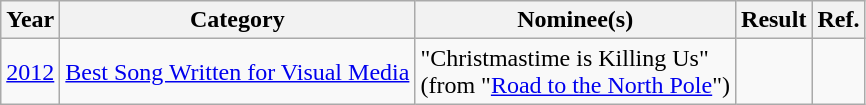<table class="wikitable">
<tr>
<th>Year</th>
<th>Category</th>
<th>Nominee(s)</th>
<th>Result</th>
<th>Ref.</th>
</tr>
<tr>
<td><a href='#'>2012</a></td>
<td><a href='#'>Best Song Written for Visual Media</a></td>
<td>"Christmastime is Killing Us"<br>(from "<a href='#'>Road to the North Pole</a>")</td>
<td></td>
<td></td>
</tr>
</table>
